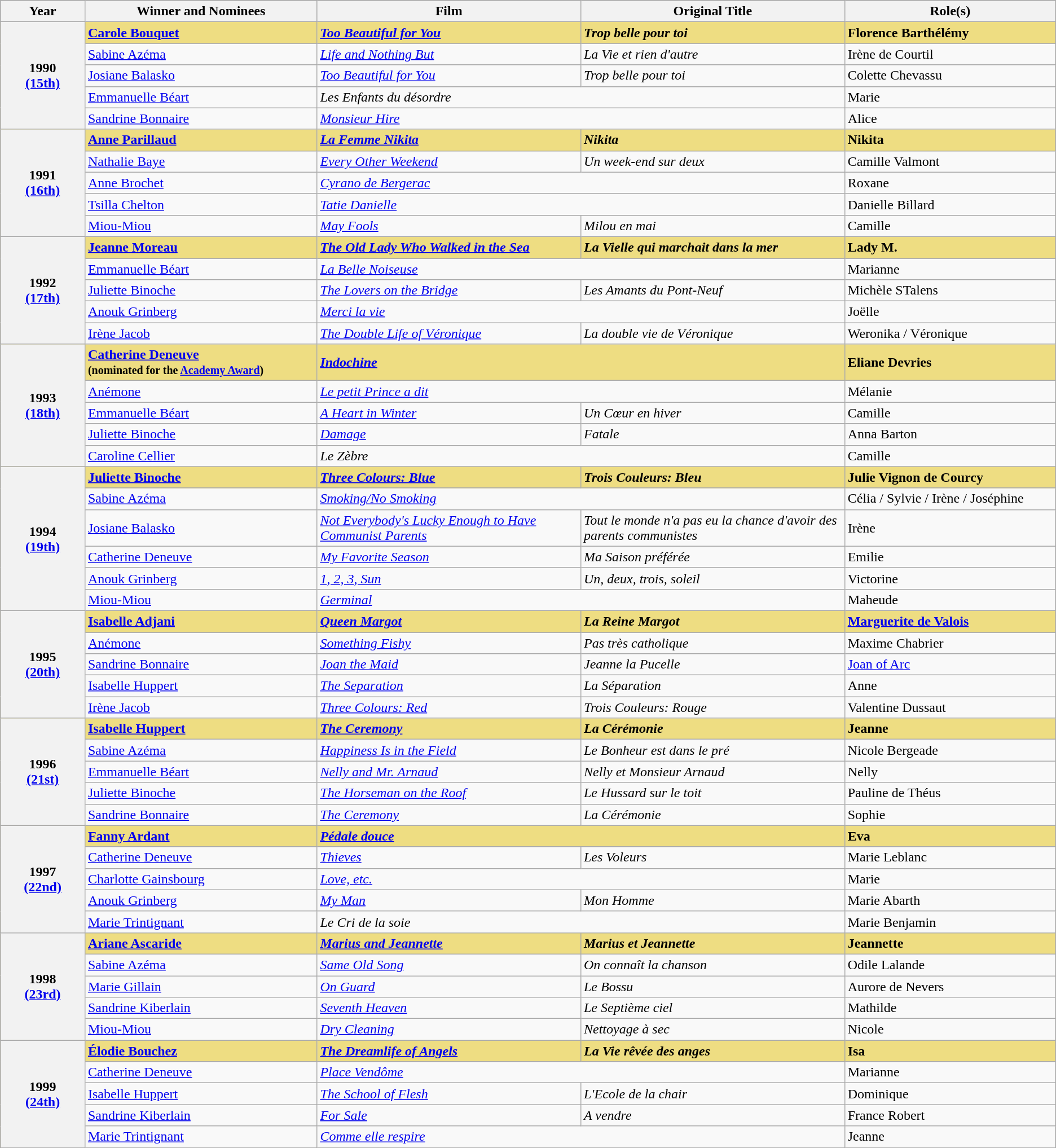<table class="wikitable" style="width=100%">
<tr style="background:#bebebe;">
<th style="width:8%;">Year</th>
<th style="width:22%;">Winner and Nominees</th>
<th style="width:25%;">Film</th>
<th style="width:25%;">Original Title</th>
<th style="width:20%;">Role(s)</th>
</tr>
<tr style="background:#eedd82;">
<th rowspan="5">1990<br><a href='#'>(15th)</a></th>
<td><strong><a href='#'>Carole Bouquet</a></strong></td>
<td><strong><em><a href='#'>Too Beautiful for You</a></em></strong></td>
<td><strong><em>Trop belle pour toi</em></strong></td>
<td><strong>Florence Barthélémy</strong></td>
</tr>
<tr>
<td><a href='#'>Sabine Azéma</a></td>
<td><em><a href='#'>Life and Nothing But</a></em></td>
<td><em>La Vie et rien d'autre</em></td>
<td>Irène de Courtil</td>
</tr>
<tr>
<td><a href='#'>Josiane Balasko</a></td>
<td><em><a href='#'>Too Beautiful for You</a></em></td>
<td><em>Trop belle pour toi</em></td>
<td>Colette Chevassu</td>
</tr>
<tr>
<td><a href='#'>Emmanuelle Béart</a></td>
<td colspan="2"><em>Les Enfants du désordre</em></td>
<td>Marie</td>
</tr>
<tr>
<td><a href='#'>Sandrine Bonnaire</a></td>
<td colspan="2"><em><a href='#'>Monsieur Hire</a></em></td>
<td>Alice</td>
</tr>
<tr style="background:#eedd82;">
<th rowspan="5">1991<br><a href='#'>(16th)</a></th>
<td><strong><a href='#'>Anne Parillaud</a></strong></td>
<td><strong><em><a href='#'>La Femme Nikita</a></em></strong></td>
<td><strong><em>Nikita</em></strong></td>
<td><strong>Nikita</strong></td>
</tr>
<tr>
<td><a href='#'>Nathalie Baye</a></td>
<td><em><a href='#'>Every Other Weekend</a></em></td>
<td><em>Un week-end sur deux</em></td>
<td>Camille Valmont</td>
</tr>
<tr>
<td><a href='#'>Anne Brochet</a></td>
<td colspan="2"><em><a href='#'>Cyrano de Bergerac</a></em></td>
<td>Roxane</td>
</tr>
<tr>
<td><a href='#'>Tsilla Chelton</a></td>
<td colspan="2"><em><a href='#'>Tatie Danielle</a></em></td>
<td>Danielle Billard</td>
</tr>
<tr>
<td><a href='#'>Miou-Miou</a></td>
<td><em><a href='#'>May Fools</a></em></td>
<td><em>Milou en mai</em></td>
<td>Camille</td>
</tr>
<tr style="background:#eedd82;">
<th rowspan="5">1992<br><a href='#'>(17th)</a></th>
<td><strong><a href='#'>Jeanne Moreau</a></strong></td>
<td><strong><em><a href='#'>The Old Lady Who Walked in the Sea</a></em></strong></td>
<td><strong><em>La Vielle qui marchait dans la mer</em></strong></td>
<td><strong>Lady M.</strong></td>
</tr>
<tr>
<td><a href='#'>Emmanuelle Béart</a></td>
<td colspan="2"><em><a href='#'>La Belle Noiseuse</a></em></td>
<td>Marianne</td>
</tr>
<tr>
<td><a href='#'>Juliette Binoche</a></td>
<td><em><a href='#'>The Lovers on the Bridge</a></em></td>
<td><em>Les Amants du Pont-Neuf</em></td>
<td>Michèle STalens</td>
</tr>
<tr>
<td><a href='#'>Anouk Grinberg</a></td>
<td colspan="2"><em><a href='#'>Merci la vie</a></em></td>
<td>Joëlle</td>
</tr>
<tr>
<td><a href='#'>Irène Jacob</a></td>
<td><em><a href='#'>The Double Life of Véronique</a></em></td>
<td><em>La double vie de Véronique</em></td>
<td>Weronika / Véronique</td>
</tr>
<tr style="background:#eedd82;">
<th rowspan="5">1993<br><a href='#'>(18th)</a></th>
<td><strong><a href='#'>Catherine Deneuve</a> <br><small>(nominated for the <a href='#'>Academy Award</a>)</small></strong></td>
<td colspan="2"><strong><em><a href='#'>Indochine</a></em></strong></td>
<td><strong>Eliane Devries</strong></td>
</tr>
<tr>
<td><a href='#'>Anémone</a></td>
<td colspan="2"><em><a href='#'>Le petit Prince a dit</a></em></td>
<td>Mélanie</td>
</tr>
<tr>
<td><a href='#'>Emmanuelle Béart</a></td>
<td><em><a href='#'>A Heart in Winter</a></em></td>
<td><em>Un Cœur en hiver</em></td>
<td>Camille</td>
</tr>
<tr>
<td><a href='#'>Juliette Binoche</a></td>
<td><em><a href='#'>Damage</a></em></td>
<td><em>Fatale</em></td>
<td>Anna Barton</td>
</tr>
<tr>
<td><a href='#'>Caroline Cellier</a></td>
<td colspan="2"><em>Le Zèbre</em></td>
<td>Camille</td>
</tr>
<tr style="background:#eedd82;">
<th rowspan="6">1994<br><a href='#'>(19th)</a></th>
<td><strong><a href='#'>Juliette Binoche</a></strong></td>
<td><strong><em><a href='#'>Three Colours: Blue</a></em></strong></td>
<td><strong><em>Trois Couleurs: Bleu</em></strong></td>
<td><strong>Julie Vignon de Courcy</strong></td>
</tr>
<tr>
<td><a href='#'>Sabine Azéma</a></td>
<td colspan="2"><em><a href='#'>Smoking/No Smoking</a></em></td>
<td>Célia / Sylvie / Irène / Joséphine</td>
</tr>
<tr>
<td><a href='#'>Josiane Balasko</a></td>
<td><em><a href='#'>Not Everybody's Lucky Enough to Have Communist Parents</a></em></td>
<td><em>Tout le monde n'a pas eu la chance d'avoir des parents communistes</em></td>
<td>Irène</td>
</tr>
<tr>
<td><a href='#'>Catherine Deneuve</a></td>
<td><em><a href='#'>My Favorite Season</a></em></td>
<td><em>Ma Saison préférée</em></td>
<td>Emilie</td>
</tr>
<tr>
<td><a href='#'>Anouk Grinberg</a></td>
<td><em><a href='#'>1, 2, 3, Sun</a></em></td>
<td><em>Un, deux, trois, soleil</em></td>
<td>Victorine</td>
</tr>
<tr>
<td><a href='#'>Miou-Miou</a></td>
<td colspan="2"><em><a href='#'>Germinal</a></em></td>
<td>Maheude</td>
</tr>
<tr style="background:#eedd82;">
<th rowspan="5">1995<br><a href='#'>(20th)</a></th>
<td><strong><a href='#'>Isabelle Adjani</a></strong></td>
<td><strong><em><a href='#'>Queen Margot</a></em></strong></td>
<td><strong><em>La Reine Margot</em></strong></td>
<td><strong><a href='#'>Marguerite de Valois</a></strong></td>
</tr>
<tr>
<td><a href='#'>Anémone</a></td>
<td><em><a href='#'>Something Fishy</a></em></td>
<td><em>Pas très catholique</em></td>
<td>Maxime Chabrier</td>
</tr>
<tr>
<td><a href='#'>Sandrine Bonnaire</a></td>
<td><em><a href='#'>Joan the Maid</a></em></td>
<td><em>Jeanne la Pucelle</em></td>
<td><a href='#'>Joan of Arc</a></td>
</tr>
<tr>
<td><a href='#'>Isabelle Huppert</a></td>
<td><em><a href='#'>The Separation</a></em></td>
<td><em>La Séparation</em></td>
<td>Anne</td>
</tr>
<tr>
<td><a href='#'>Irène Jacob</a></td>
<td><em><a href='#'>Three Colours: Red</a></em></td>
<td><em>Trois Couleurs: Rouge</em></td>
<td>Valentine Dussaut</td>
</tr>
<tr style="background:#eedd82;">
<th rowspan="5">1996<br><a href='#'>(21st)</a></th>
<td><strong><a href='#'>Isabelle Huppert</a></strong></td>
<td><strong><em><a href='#'>The Ceremony</a></em></strong></td>
<td><strong><em>La Cérémonie</em></strong></td>
<td><strong>Jeanne</strong></td>
</tr>
<tr>
<td><a href='#'>Sabine Azéma</a></td>
<td><em><a href='#'>Happiness Is in the Field</a></em></td>
<td><em>Le Bonheur est dans le pré</em></td>
<td>Nicole Bergeade</td>
</tr>
<tr>
<td><a href='#'>Emmanuelle Béart</a></td>
<td><em><a href='#'>Nelly and Mr. Arnaud</a></em></td>
<td><em>Nelly et Monsieur Arnaud</em></td>
<td>Nelly</td>
</tr>
<tr>
<td><a href='#'>Juliette Binoche</a></td>
<td><em><a href='#'>The Horseman on the Roof</a></em></td>
<td><em>Le Hussard sur le toit</em></td>
<td>Pauline de Théus</td>
</tr>
<tr>
<td><a href='#'>Sandrine Bonnaire</a></td>
<td><em><a href='#'>The Ceremony</a></em></td>
<td><em>La Cérémonie</em></td>
<td>Sophie</td>
</tr>
<tr style="background:#eedd82;">
<th rowspan="5">1997<br><a href='#'>(22nd)</a></th>
<td><strong><a href='#'>Fanny Ardant</a></strong></td>
<td colspan="2"><strong><em><a href='#'>Pédale douce</a></em></strong></td>
<td><strong>Eva</strong></td>
</tr>
<tr>
<td><a href='#'>Catherine Deneuve</a></td>
<td><em><a href='#'>Thieves</a></em></td>
<td><em>Les Voleurs</em></td>
<td>Marie Leblanc</td>
</tr>
<tr>
<td><a href='#'>Charlotte Gainsbourg</a></td>
<td colspan="2"><em><a href='#'>Love, etc.</a></em></td>
<td>Marie</td>
</tr>
<tr>
<td><a href='#'>Anouk Grinberg</a></td>
<td><em><a href='#'>My Man</a></em></td>
<td><em>Mon Homme</em></td>
<td>Marie Abarth</td>
</tr>
<tr>
<td><a href='#'>Marie Trintignant</a></td>
<td colspan="2"><em>Le Cri de la soie</em></td>
<td>Marie Benjamin</td>
</tr>
<tr style="background:#eedd82;">
<th rowspan="5">1998<br><a href='#'>(23rd)</a></th>
<td><strong><a href='#'>Ariane Ascaride</a></strong></td>
<td><strong><em><a href='#'>Marius and Jeannette</a></em></strong></td>
<td><strong><em>Marius et Jeannette</em></strong></td>
<td><strong>Jeannette</strong></td>
</tr>
<tr>
<td><a href='#'>Sabine Azéma</a></td>
<td><em><a href='#'>Same Old Song</a></em></td>
<td><em>On connaît la chanson</em></td>
<td>Odile Lalande</td>
</tr>
<tr>
<td><a href='#'>Marie Gillain</a></td>
<td><em><a href='#'>On Guard</a></em></td>
<td><em>Le Bossu</em></td>
<td>Aurore de Nevers</td>
</tr>
<tr>
<td><a href='#'>Sandrine Kiberlain</a></td>
<td><em><a href='#'>Seventh Heaven</a></em></td>
<td><em>Le Septième ciel</em></td>
<td>Mathilde</td>
</tr>
<tr>
<td><a href='#'>Miou-Miou</a></td>
<td><em><a href='#'>Dry Cleaning</a></em></td>
<td><em>Nettoyage à sec</em></td>
<td>Nicole</td>
</tr>
<tr style="background:#eedd82;">
<th rowspan="5">1999<br><a href='#'>(24th)</a></th>
<td><strong><a href='#'>Élodie Bouchez</a></strong></td>
<td><strong><em><a href='#'>The Dreamlife of Angels</a></em></strong></td>
<td><strong><em>La Vie rêvée des anges</em></strong></td>
<td><strong>Isa</strong></td>
</tr>
<tr>
<td><a href='#'>Catherine Deneuve</a></td>
<td colspan="2"><em><a href='#'>Place Vendôme</a></em></td>
<td>Marianne</td>
</tr>
<tr>
<td><a href='#'>Isabelle Huppert</a></td>
<td><em><a href='#'>The School of Flesh</a></em></td>
<td><em>L'Ecole de la chair</em></td>
<td>Dominique</td>
</tr>
<tr>
<td><a href='#'>Sandrine Kiberlain</a></td>
<td><em><a href='#'>For Sale</a></em></td>
<td><em>A vendre</em></td>
<td>France Robert</td>
</tr>
<tr>
<td><a href='#'>Marie Trintignant</a></td>
<td colspan="2"><em><a href='#'>Comme elle respire</a></em></td>
<td>Jeanne</td>
</tr>
</table>
